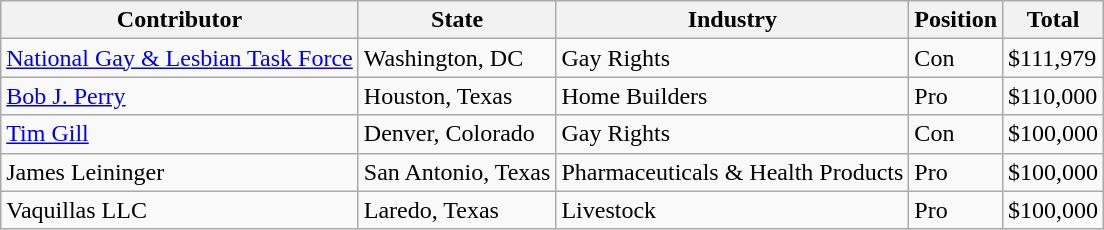<table class="wikitable">
<tr>
<th>Contributor</th>
<th>State</th>
<th>Industry</th>
<th>Position</th>
<th>Total</th>
</tr>
<tr>
<td><a href='#'>National Gay & Lesbian Task Force</a></td>
<td>Washington, DC</td>
<td>Gay Rights</td>
<td>Con</td>
<td>$111,979</td>
</tr>
<tr>
<td><a href='#'>Bob J. Perry</a></td>
<td>Houston, Texas</td>
<td>Home Builders</td>
<td>Pro</td>
<td>$110,000</td>
</tr>
<tr>
<td><a href='#'>Tim Gill</a></td>
<td>Denver, Colorado</td>
<td>Gay Rights</td>
<td>Con</td>
<td>$100,000</td>
</tr>
<tr>
<td>James Leininger</td>
<td>San Antonio, Texas</td>
<td>Pharmaceuticals & Health Products</td>
<td>Pro</td>
<td>$100,000</td>
</tr>
<tr>
<td>Vaquillas LLC</td>
<td>Laredo, Texas</td>
<td>Livestock</td>
<td>Pro</td>
<td>$100,000</td>
</tr>
</table>
